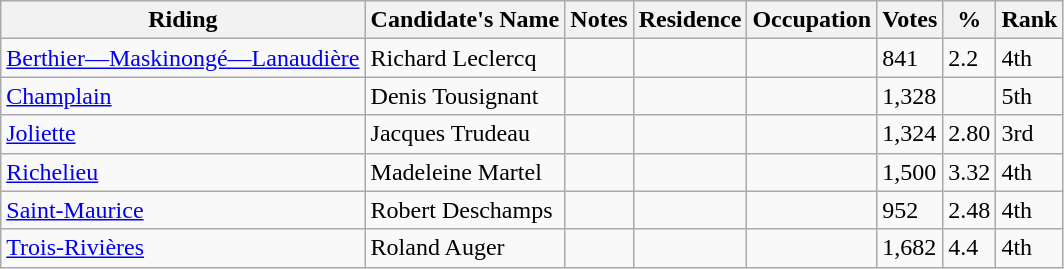<table class="wikitable sortable">
<tr>
<th>Riding<br></th>
<th>Candidate's Name</th>
<th>Notes</th>
<th>Residence</th>
<th>Occupation</th>
<th>Votes</th>
<th>%</th>
<th>Rank</th>
</tr>
<tr>
<td><a href='#'>Berthier—Maskinongé—Lanaudière</a></td>
<td>Richard Leclercq</td>
<td></td>
<td></td>
<td></td>
<td>841</td>
<td>2.2</td>
<td>4th</td>
</tr>
<tr>
<td><a href='#'>Champlain</a></td>
<td>Denis Tousignant</td>
<td></td>
<td></td>
<td></td>
<td>1,328</td>
<td></td>
<td>5th</td>
</tr>
<tr>
<td><a href='#'>Joliette</a></td>
<td>Jacques Trudeau</td>
<td></td>
<td></td>
<td></td>
<td>1,324</td>
<td>2.80</td>
<td>3rd</td>
</tr>
<tr>
<td><a href='#'>Richelieu</a></td>
<td>Madeleine Martel</td>
<td></td>
<td></td>
<td></td>
<td>1,500</td>
<td>3.32</td>
<td>4th</td>
</tr>
<tr>
<td><a href='#'>Saint-Maurice</a></td>
<td>Robert Deschamps</td>
<td></td>
<td></td>
<td></td>
<td>952</td>
<td>2.48</td>
<td>4th</td>
</tr>
<tr>
<td><a href='#'>Trois-Rivières</a></td>
<td>Roland Auger</td>
<td></td>
<td></td>
<td></td>
<td>1,682</td>
<td>4.4</td>
<td>4th</td>
</tr>
</table>
